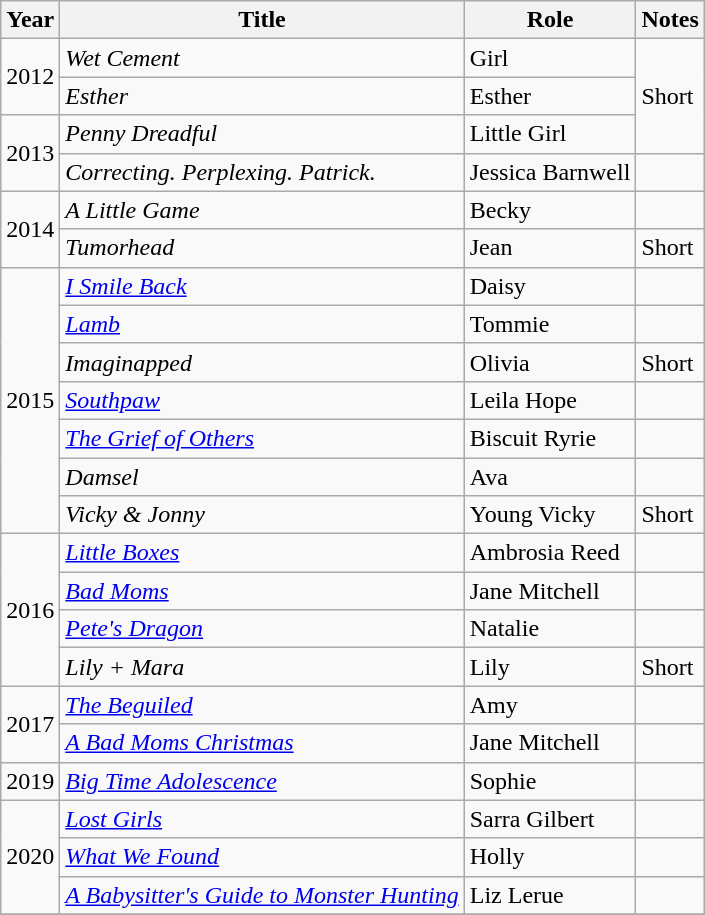<table class="wikitable sortable">
<tr>
<th>Year</th>
<th>Title</th>
<th>Role</th>
<th>Notes</th>
</tr>
<tr>
<td rowspan=2>2012</td>
<td><em>Wet Cement</em></td>
<td>Girl</td>
<td rowspan="3">Short</td>
</tr>
<tr>
<td><em>Esther</em></td>
<td>Esther</td>
</tr>
<tr>
<td rowspan="2">2013</td>
<td><em>Penny Dreadful</em></td>
<td>Little Girl</td>
</tr>
<tr>
<td><em>Correcting. Perplexing. Patrick.</em></td>
<td>Jessica Barnwell</td>
<td></td>
</tr>
<tr>
<td rowspan=2>2014</td>
<td><em>A Little Game</em></td>
<td>Becky</td>
<td></td>
</tr>
<tr>
<td><em>Tumorhead</em></td>
<td>Jean</td>
<td>Short</td>
</tr>
<tr>
<td rowspan=7>2015</td>
<td><em><a href='#'>I Smile Back</a></em></td>
<td>Daisy</td>
<td></td>
</tr>
<tr>
<td><em><a href='#'>Lamb</a></em></td>
<td>Tommie</td>
<td></td>
</tr>
<tr>
<td><em>Imaginapped</em></td>
<td>Olivia</td>
<td>Short</td>
</tr>
<tr>
<td><em><a href='#'>Southpaw</a></em></td>
<td>Leila Hope</td>
<td></td>
</tr>
<tr>
<td><em><a href='#'>The Grief of Others</a></em></td>
<td>Biscuit Ryrie</td>
<td></td>
</tr>
<tr>
<td><em>Damsel</em></td>
<td>Ava</td>
<td></td>
</tr>
<tr>
<td><em>Vicky & Jonny</em></td>
<td>Young Vicky</td>
<td>Short</td>
</tr>
<tr>
<td rowspan=4>2016</td>
<td><em><a href='#'>Little Boxes</a></em></td>
<td>Ambrosia Reed</td>
<td></td>
</tr>
<tr>
<td><em><a href='#'>Bad Moms</a></em></td>
<td>Jane Mitchell</td>
<td></td>
</tr>
<tr>
<td><em><a href='#'>Pete's Dragon</a></em></td>
<td>Natalie</td>
<td></td>
</tr>
<tr>
<td><em>Lily + Mara</em></td>
<td>Lily</td>
<td>Short</td>
</tr>
<tr>
<td rowspan=2>2017</td>
<td><em><a href='#'>The Beguiled</a></em></td>
<td>Amy</td>
<td></td>
</tr>
<tr>
<td><em><a href='#'>A Bad Moms Christmas</a></em></td>
<td>Jane Mitchell</td>
<td></td>
</tr>
<tr>
<td>2019</td>
<td><em><a href='#'>Big Time Adolescence</a></em></td>
<td>Sophie</td>
<td></td>
</tr>
<tr>
<td rowspan=3>2020</td>
<td><em><a href='#'>Lost Girls</a></em></td>
<td>Sarra Gilbert</td>
<td></td>
</tr>
<tr>
<td><em><a href='#'>What We Found</a></em></td>
<td>Holly</td>
<td></td>
</tr>
<tr>
<td><em><a href='#'>A Babysitter's Guide to Monster Hunting</a></em></td>
<td>Liz Lerue</td>
<td></td>
</tr>
<tr>
</tr>
</table>
